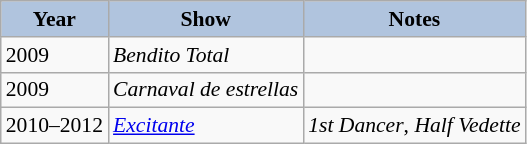<table class="wikitable" style="font-size:90%;">
<tr>
<th style="background:#B0C4DE;">Year</th>
<th style="background:#B0C4DE;">Show</th>
<th style="background:#B0C4DE;">Notes</th>
</tr>
<tr>
<td>2009</td>
<td><em>Bendito Total</em></td>
<td></td>
</tr>
<tr>
<td>2009</td>
<td><em>Carnaval de estrellas</em></td>
<td></td>
</tr>
<tr>
<td>2010–2012</td>
<td><em><a href='#'>Excitante</a></em></td>
<td><em>1st Dancer</em>, <em>Half Vedette</em></td>
</tr>
</table>
